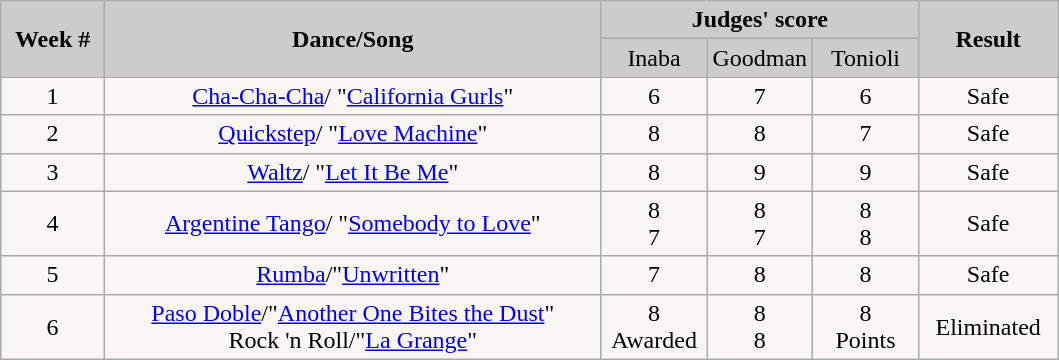<table class="wikitable" style="float:left;">
<tr style="text-align:Center; background:#ccc;">
<td rowspan="2"><strong>Week #</strong></td>
<td rowspan="2"><strong>Dance/Song</strong></td>
<td colspan="3"><strong>Judges' score</strong></td>
<td rowspan="2"><strong>Result</strong></td>
</tr>
<tr style="text-align:center; background:#ccc;">
<td style="width:10%; ">Inaba</td>
<td style="width:10%; ">Goodman</td>
<td style="width:10%; ">Tonioli</td>
</tr>
<tr style="text-align:center; background:#faf6f6;">
<td>1</td>
<td><a href='#'>Cha-Cha-Cha</a>/ "<a href='#'>California Gurls</a>"</td>
<td>6</td>
<td>7</td>
<td>6</td>
<td>Safe</td>
</tr>
<tr>
<td style="text-align:center; background:#faf6f6;">2</td>
<td style="text-align:center; background:#faf6f6;"><a href='#'>Quickstep</a>/ "<a href='#'>Love Machine</a>"</td>
<td style="text-align:center; background:#faf6f6;">8</td>
<td style="text-align:center; background:#faf6f6;">8</td>
<td style="text-align:center; background:#faf6f6;">7</td>
<td style="text-align:center; background:#faf6f6;">Safe</td>
</tr>
<tr>
<td style="text-align:center; background:#faf6f6;">3</td>
<td style="text-align:center; background:#faf6f6;"><a href='#'>Waltz</a>/ "<a href='#'>Let It Be Me</a>"</td>
<td style="text-align:center; background:#faf6f6;">8</td>
<td style="text-align:center; background:#faf6f6;">9</td>
<td style="text-align:center; background:#faf6f6;">9</td>
<td style="text-align:center; background:#faf6f6;">Safe</td>
</tr>
<tr>
<td style="text-align:center; background:#faf6f6;">4</td>
<td style="text-align:center; background:#faf6f6;"><a href='#'>Argentine Tango</a>/ "<a href='#'>Somebody to Love</a>"</td>
<td style="text-align:center; background:#faf6f6;">8<br>7</td>
<td style="text-align:center; background:#faf6f6;">8<br>7</td>
<td style="text-align:center; background:#faf6f6;">8<br>8</td>
<td style="text-align:center; background:#faf6f6;">Safe</td>
</tr>
<tr>
<td style="text-align:center; background:#faf6f6;">5</td>
<td style="text-align:center; background:#faf6f6;"><a href='#'>Rumba</a>/"<a href='#'>Unwritten</a>"</td>
<td style="text-align:center; background:#faf6f6;">7</td>
<td style="text-align:center; background:#faf6f6;">8</td>
<td style="text-align:center; background:#faf6f6;">8</td>
<td style="text-align:center; background:#faf6f6;">Safe</td>
</tr>
<tr style="text-align:center; background:#faf6f6;">
<td style="text-align:center; background:#faf6f6;">6</td>
<td style="text-align:center; background:#faf6f6;"><a href='#'>Paso Doble</a>/"<a href='#'>Another One Bites the Dust</a>"<br>Rock 'n Roll/"<a href='#'>La Grange</a>"</td>
<td style="text-align:center; background:#faf6f6;">8<br>Awarded</td>
<td style="text-align:center; background:#faf6f6;">8<br>8</td>
<td style="text-align:center; background:#faf6f6;">8<br>Points</td>
<td style="text-align:center; background:#faf6f6;">Eliminated</td>
</tr>
</table>
